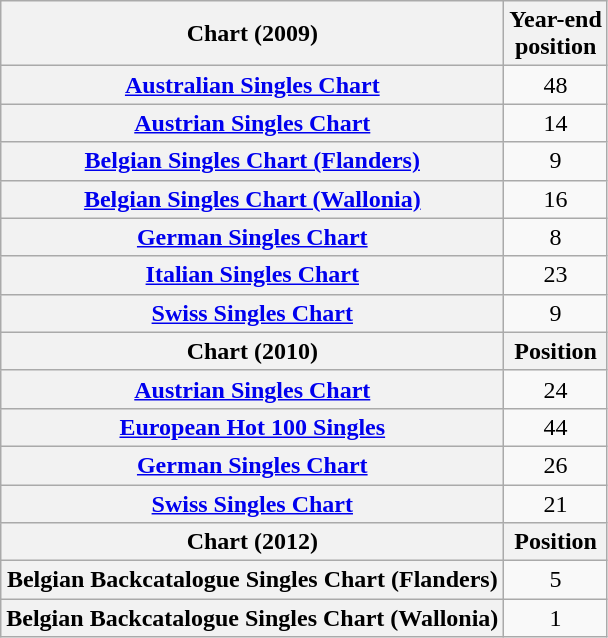<table class="wikitable sortable plainrowheaders" style="text-align:center">
<tr>
<th>Chart (2009)</th>
<th>Year-end<br>position</th>
</tr>
<tr>
<th scope="row"><a href='#'>Australian Singles Chart</a></th>
<td>48</td>
</tr>
<tr>
<th scope="row"><a href='#'>Austrian Singles Chart</a></th>
<td>14</td>
</tr>
<tr>
<th scope="row"><a href='#'>Belgian Singles Chart (Flanders)</a></th>
<td>9</td>
</tr>
<tr>
<th scope="row"><a href='#'>Belgian Singles Chart (Wallonia)</a></th>
<td>16</td>
</tr>
<tr>
<th scope="row"><a href='#'>German Singles Chart</a></th>
<td>8</td>
</tr>
<tr>
<th scope="row"><a href='#'>Italian Singles Chart</a></th>
<td>23</td>
</tr>
<tr>
<th scope="row"><a href='#'>Swiss Singles Chart</a></th>
<td>9</td>
</tr>
<tr>
<th>Chart (2010)</th>
<th>Position</th>
</tr>
<tr>
<th scope="row"><a href='#'>Austrian Singles Chart</a></th>
<td>24</td>
</tr>
<tr>
<th scope="row"><a href='#'>European Hot 100 Singles</a></th>
<td>44</td>
</tr>
<tr>
<th scope="row"><a href='#'>German Singles Chart</a></th>
<td>26</td>
</tr>
<tr>
<th scope="row"><a href='#'>Swiss Singles Chart</a></th>
<td>21</td>
</tr>
<tr>
<th scope="col">Chart (2012)</th>
<th scope="col">Position</th>
</tr>
<tr>
<th scope="row">Belgian Backcatalogue Singles Chart (Flanders)</th>
<td>5</td>
</tr>
<tr>
<th scope="row">Belgian Backcatalogue Singles Chart (Wallonia)</th>
<td>1</td>
</tr>
</table>
